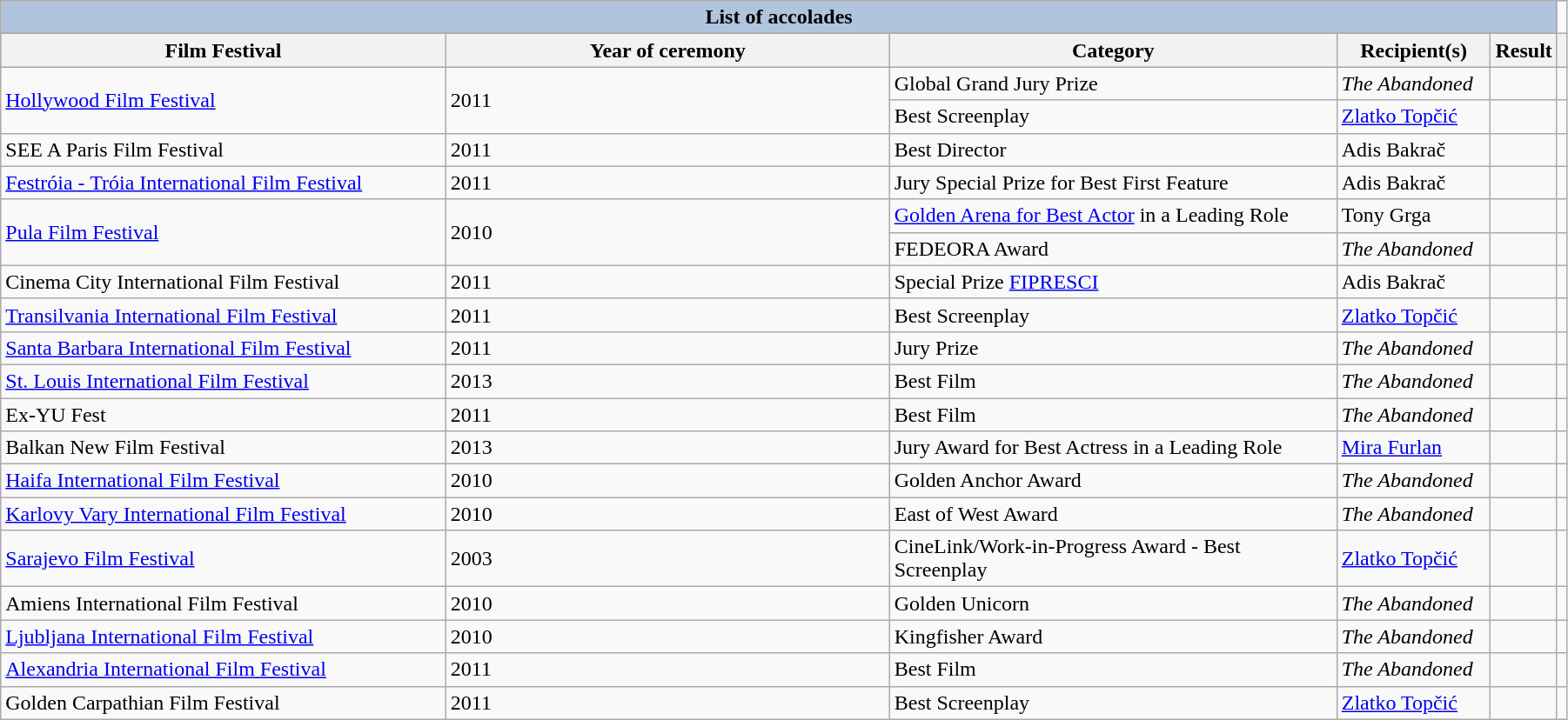<table class="wikitable sortable" width="95%">
<tr style="background:#ccc; text-align:center;">
<th colspan=5 style="background:#B0C4DE;">List of accolades</th>
</tr>
<tr style="background:#ccc; text-align:center;">
<th scope="col" width="30%">Film Festival</th>
<th scope="col" width="30%">Year of ceremony</th>
<th scope="col" width="30%">Category</th>
<th scope="col" width="30%">Recipient(s)</th>
<th scope="col" width="10%">Result</th>
<th scope="col" class="unsortable"></th>
</tr>
<tr>
<td rowspan=2><a href='#'>Hollywood Film Festival</a></td>
<td rowspan=2>2011</td>
<td>Global Grand Jury Prize</td>
<td><em>The Abandoned</em></td>
<td></td>
<td rowspan=1 style="text-align:center;"></td>
</tr>
<tr>
<td>Best Screenplay</td>
<td><a href='#'>Zlatko Topčić</a></td>
<td></td>
<td rowspan=1 style="text-align:center;"></td>
</tr>
<tr>
<td>SEE A Paris Film Festival</td>
<td>2011</td>
<td>Best Director</td>
<td>Adis Bakrač</td>
<td></td>
<td rowspan=1 style="text-align:center;"></td>
</tr>
<tr>
<td><a href='#'>Festróia - Tróia International Film Festival</a></td>
<td>2011</td>
<td>Jury Special Prize for Best First Feature</td>
<td>Adis Bakrač</td>
<td></td>
<td style="text-align:center;"></td>
</tr>
<tr>
<td rowspan=2><a href='#'>Pula Film Festival</a></td>
<td rowspan=2>2010</td>
<td><a href='#'>Golden Arena for Best Actor</a> in a Leading Role</td>
<td>Tony Grga</td>
<td></td>
<td rowspan=1 style="text-align:center;"></td>
</tr>
<tr>
<td>FEDEORA Award</td>
<td><em>The Abandoned</em></td>
<td></td>
<td rowspan=1 style="text-align:center;"></td>
</tr>
<tr>
<td>Cinema City International Film Festival</td>
<td>2011</td>
<td>Special Prize <a href='#'>FIPRESCI</a></td>
<td>Adis Bakrač</td>
<td></td>
<td rowspan=1 style="text-align:center;"></td>
</tr>
<tr>
<td><a href='#'>Transilvania International Film Festival</a></td>
<td>2011</td>
<td>Best Screenplay</td>
<td><a href='#'>Zlatko Topčić</a></td>
<td></td>
<td rowspan=1 style="text-align:center;"></td>
</tr>
<tr>
<td><a href='#'>Santa Barbara International Film Festival</a></td>
<td>2011</td>
<td>Jury Prize</td>
<td><em>The Abandoned</em></td>
<td></td>
<td rowspan=1 style="text-align:center;"></td>
</tr>
<tr>
<td><a href='#'>St. Louis International Film Festival</a></td>
<td>2013</td>
<td>Best Film</td>
<td><em>The Abandoned</em></td>
<td></td>
<td rowspan=1 style="text-align:center;"></td>
</tr>
<tr>
<td>Ex-YU Fest</td>
<td>2011</td>
<td>Best Film</td>
<td><em>The Abandoned</em></td>
<td></td>
<td rowspan=1 style="text-align:center;"></td>
</tr>
<tr>
<td>Balkan New Film Festival</td>
<td>2013</td>
<td>Jury Award for Best Actress in a Leading Role</td>
<td><a href='#'>Mira Furlan</a></td>
<td></td>
<td rowspan=1 style="text-align:center;"></td>
</tr>
<tr>
<td><a href='#'>Haifa International Film Festival</a></td>
<td>2010</td>
<td>Golden Anchor Award</td>
<td><em>The Abandoned</em></td>
<td></td>
<td style="text-align:center;"></td>
</tr>
<tr>
<td><a href='#'>Karlovy Vary International Film Festival</a></td>
<td>2010</td>
<td>East of West Award</td>
<td><em>The Abandoned</em></td>
<td></td>
<td style="text-align:center;"></td>
</tr>
<tr>
<td><a href='#'>Sarajevo Film Festival</a></td>
<td>2003</td>
<td>CineLink/Work-in-Progress Award - Best Screenplay</td>
<td><a href='#'>Zlatko Topčić</a></td>
<td></td>
<td rowspan=1 style="text-align:center;"></td>
</tr>
<tr>
<td>Amiens International Film Festival</td>
<td>2010</td>
<td>Golden Unicorn</td>
<td><em>The Abandoned</em></td>
<td></td>
<td style="text-align:center;"></td>
</tr>
<tr>
<td><a href='#'>Ljubljana International Film Festival</a></td>
<td>2010</td>
<td>Kingfisher Award</td>
<td><em>The Abandoned</em></td>
<td></td>
<td rowspan=1 style="text-align:center;"></td>
</tr>
<tr>
<td><a href='#'>Alexandria International Film Festival</a></td>
<td>2011</td>
<td>Best Film</td>
<td><em>The Abandoned</em></td>
<td></td>
<td rowspan=1 style="text-align:center;"></td>
</tr>
<tr>
<td>Golden Carpathian Film Festival</td>
<td>2011</td>
<td>Best Screenplay</td>
<td><a href='#'>Zlatko Topčić</a></td>
<td></td>
<td rowspan=1 style="text-align:center;"></td>
</tr>
</table>
